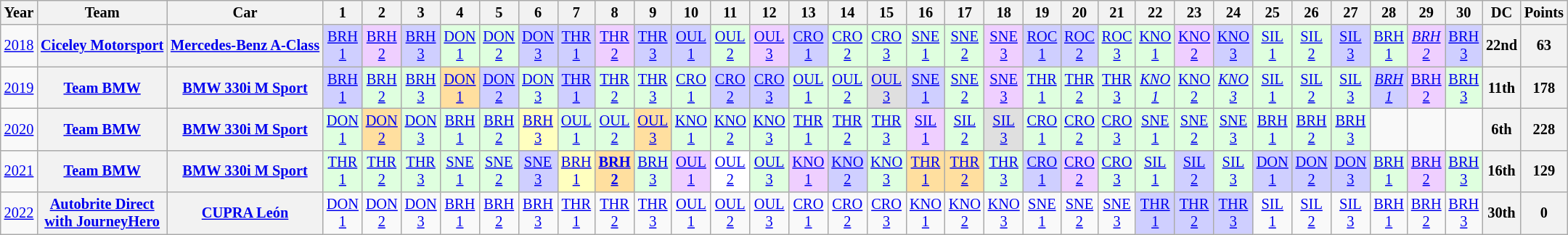<table class="wikitable" style="text-align:center; font-size:85%">
<tr>
<th>Year</th>
<th>Team</th>
<th>Car</th>
<th>1</th>
<th>2</th>
<th>3</th>
<th>4</th>
<th>5</th>
<th>6</th>
<th>7</th>
<th>8</th>
<th>9</th>
<th>10</th>
<th>11</th>
<th>12</th>
<th>13</th>
<th>14</th>
<th>15</th>
<th>16</th>
<th>17</th>
<th>18</th>
<th>19</th>
<th>20</th>
<th>21</th>
<th>22</th>
<th>23</th>
<th>24</th>
<th>25</th>
<th>26</th>
<th>27</th>
<th>28</th>
<th>29</th>
<th>30</th>
<th>DC</th>
<th>Points</th>
</tr>
<tr>
<td><a href='#'>2018</a></td>
<th nowrap><a href='#'>Ciceley Motorsport</a></th>
<th nowrap><a href='#'>Mercedes-Benz A-Class</a></th>
<td style="background:#CFCFFF;"><a href='#'>BRH<br>1</a><br></td>
<td style="background:#EFCFFF;"><a href='#'>BRH<br>2</a><br></td>
<td style="background:#CFCFFF;"><a href='#'>BRH<br>3</a><br></td>
<td style="background:#DFFFDF;"><a href='#'>DON<br>1</a><br></td>
<td style="background:#DFFFDF;"><a href='#'>DON<br>2</a><br></td>
<td style="background:#CFCFFF;"><a href='#'>DON<br>3</a><br></td>
<td style="background:#CFCFFF;"><a href='#'>THR<br>1</a><br></td>
<td style="background:#EFCFFF;"><a href='#'>THR<br>2</a><br></td>
<td style="background:#CFCFFF;"><a href='#'>THR<br>3</a><br></td>
<td style="background:#CFCFFF;"><a href='#'>OUL<br>1</a><br></td>
<td style="background:#DFFFDF;"><a href='#'>OUL<br>2</a><br></td>
<td style="background:#EFCFFF;"><a href='#'>OUL<br>3</a><br></td>
<td style="background:#CFCFFF;"><a href='#'>CRO<br>1</a><br></td>
<td style="background:#DFFFDF;"><a href='#'>CRO<br>2</a><br></td>
<td style="background:#DFFFDF;"><a href='#'>CRO<br>3</a><br></td>
<td style="background:#DFFFDF;"><a href='#'>SNE<br>1</a><br></td>
<td style="background:#DFFFDF;"><a href='#'>SNE<br>2</a><br></td>
<td style="background:#EFCFFF;"><a href='#'>SNE<br>3</a><br></td>
<td style="background:#CFCFFF;"><a href='#'>ROC<br>1</a><br></td>
<td style="background:#CFCFFF;"><a href='#'>ROC<br>2</a><br></td>
<td style="background:#DFFFDF;"><a href='#'>ROC<br>3</a><br></td>
<td style="background:#DFFFDF;"><a href='#'>KNO<br>1</a><br></td>
<td style="background:#EFCFFF;"><a href='#'>KNO<br>2</a><br></td>
<td style="background:#CFCFFF;"><a href='#'>KNO<br>3</a><br></td>
<td style="background:#DFFFDF;"><a href='#'>SIL<br>1</a><br></td>
<td style="background:#DFFFDF;"><a href='#'>SIL<br>2</a><br></td>
<td style="background:#CFCFFF;"><a href='#'>SIL<br>3</a><br></td>
<td style="background:#DFFFDF;"><a href='#'>BRH<br>1</a><br></td>
<td style="background:#EFCFFF;"><em><a href='#'>BRH<br>2</a></em><br></td>
<td style="background:#CFCFFF;"><a href='#'>BRH<br>3</a><br></td>
<th>22nd</th>
<th>63</th>
</tr>
<tr>
<td><a href='#'>2019</a></td>
<th nowrap><a href='#'>Team BMW</a></th>
<th nowrap><a href='#'>BMW 330i M Sport</a></th>
<td style="background:#CFCFFF;"><a href='#'>BRH<br>1</a><br></td>
<td style="background:#DFFFDF;"><a href='#'>BRH<br>2</a><br></td>
<td style="background:#DFFFDF;"><a href='#'>BRH<br>3</a><br></td>
<td style="background:#FFDF9F;"><a href='#'>DON<br>1</a><br></td>
<td style="background:#CFCFFF;"><a href='#'>DON<br>2</a><br></td>
<td style="background:#DFFFDF;"><a href='#'>DON<br>3</a><br></td>
<td style="background:#CFCFFF;"><a href='#'>THR<br>1</a><br></td>
<td style="background:#DFFFDF;"><a href='#'>THR<br>2</a><br></td>
<td style="background:#DFFFDF;"><a href='#'>THR<br>3</a><br></td>
<td style="background:#DFFFDF;"><a href='#'>CRO<br>1</a><br></td>
<td style="background:#CFCFFF;"><a href='#'>CRO<br>2</a><br></td>
<td style="background:#CFCFFF;"><a href='#'>CRO<br>3</a><br></td>
<td style="background:#DFFFDF;"><a href='#'>OUL<br>1</a><br></td>
<td style="background:#DFFFDF;"><a href='#'>OUL<br>2</a><br></td>
<td style="background:#DFDFDF;"><a href='#'>OUL<br>3</a><br></td>
<td style="background:#CFCFFF;"><a href='#'>SNE<br>1</a><br></td>
<td style="background:#DFFFDF;"><a href='#'>SNE<br>2</a><br></td>
<td style="background:#EFCFFF;"><a href='#'>SNE<br>3</a><br></td>
<td style="background:#DFFFDF;"><a href='#'>THR<br>1</a><br></td>
<td style="background:#DFFFDF;"><a href='#'>THR<br>2</a><br></td>
<td style="background:#DFFFDF;"><a href='#'>THR<br>3</a><br></td>
<td style="background:#DFFFDF;"><em><a href='#'>KNO<br>1</a></em><br></td>
<td style="background:#DFFFDF;"><a href='#'>KNO<br>2</a><br></td>
<td style="background:#DFFFDF;"><em><a href='#'>KNO<br>3</a></em><br></td>
<td style="background:#DFFFDF;"><a href='#'>SIL<br>1</a><br></td>
<td style="background:#DFFFDF;"><a href='#'>SIL<br>2</a><br></td>
<td style="background:#DFFFDF;"><a href='#'>SIL<br>3</a><br></td>
<td style="background:#CFCFFF;"><em><a href='#'>BRH<br>1</a></em><br></td>
<td style="background:#EFCFFF;"><a href='#'>BRH<br>2</a><br></td>
<td style="background:#DFFFDF;"><a href='#'>BRH<br>3</a><br></td>
<th>11th</th>
<th>178</th>
</tr>
<tr>
<td><a href='#'>2020</a></td>
<th nowrap><a href='#'>Team BMW</a></th>
<th nowrap><a href='#'>BMW 330i M Sport</a></th>
<td style="background:#DFFFDF;"><a href='#'>DON<br>1</a><br></td>
<td style="background:#FFDF9F;"><a href='#'>DON<br>2</a><br></td>
<td style="background:#DFFFDF;"><a href='#'>DON<br>3</a><br></td>
<td style="background:#DFFFDF;"><a href='#'>BRH<br>1</a><br></td>
<td style="background:#DFFFDF;"><a href='#'>BRH<br>2</a><br></td>
<td style="background:#FFFFBF;"><a href='#'>BRH<br>3</a><br></td>
<td style="background:#DFFFDF;"><a href='#'>OUL<br>1</a><br></td>
<td style="background:#DFFFDF;"><a href='#'>OUL<br>2</a><br></td>
<td style="background:#FFDF9F;"><a href='#'>OUL<br>3</a><br></td>
<td style="background:#DFFFDF;"><a href='#'>KNO<br>1</a><br></td>
<td style="background:#DFFFDF;"><a href='#'>KNO<br>2</a><br></td>
<td style="background:#DFFFDF;"><a href='#'>KNO<br>3</a><br></td>
<td style="background:#DFFFDF;"><a href='#'>THR<br>1</a><br></td>
<td style="background:#DFFFDF;"><a href='#'>THR<br>2</a><br></td>
<td style="background:#DFFFDF;"><a href='#'>THR<br>3</a><br></td>
<td style="background:#EFCFFF;"><a href='#'>SIL<br>1</a><br></td>
<td style="background:#DFFFDF;"><a href='#'>SIL<br>2</a><br></td>
<td style="background:#DFDFDF;"><a href='#'>SIL<br>3</a><br></td>
<td style="background:#DFFFDF;"><a href='#'>CRO<br>1</a><br></td>
<td style="background:#DFFFDF;"><a href='#'>CRO<br>2</a><br></td>
<td style="background:#DFFFDF;"><a href='#'>CRO<br>3</a><br></td>
<td style="background:#DFFFDF;"><a href='#'>SNE<br>1</a><br></td>
<td style="background:#DFFFDF;"><a href='#'>SNE<br>2</a><br></td>
<td style="background:#DFFFDF;"><a href='#'>SNE<br>3</a><br></td>
<td style="background:#DFFFDF;"><a href='#'>BRH<br>1</a><br></td>
<td style="background:#DFFFDF;"><a href='#'>BRH<br>2</a><br></td>
<td style="background:#DFFFDF;"><a href='#'>BRH<br>3</a><br></td>
<td></td>
<td></td>
<td></td>
<th>6th</th>
<th>228</th>
</tr>
<tr>
<td><a href='#'>2021</a></td>
<th nowrap><a href='#'>Team BMW</a></th>
<th nowrap><a href='#'>BMW 330i M Sport</a></th>
<td style="background:#DFFFDF;"><a href='#'>THR<br>1</a><br></td>
<td style="background:#DFFFDF;"><a href='#'>THR<br>2</a><br></td>
<td style="background:#DFFFDF;"><a href='#'>THR<br>3</a><br></td>
<td style="background:#DFFFDF;"><a href='#'>SNE<br>1</a><br></td>
<td style="background:#DFFFDF;"><a href='#'>SNE<br>2</a><br></td>
<td style="background:#CFCFFF;"><a href='#'>SNE<br>3</a><br></td>
<td style="background:#FFFFBF;"><a href='#'>BRH<br>1</a><br></td>
<td style="background:#FFDF9F;"><strong><a href='#'>BRH<br>2</a></strong><br></td>
<td style="background:#DFFFDF;"><a href='#'>BRH<br>3</a><br></td>
<td style="background:#EFCFFF;"><a href='#'>OUL<br>1</a><br></td>
<td style="background:#FFFFFF;"><a href='#'>OUL<br>2</a><br></td>
<td style="background:#DFFFDF;"><a href='#'>OUL<br>3</a><br></td>
<td style="background:#EFCFFF;"><a href='#'>KNO<br>1</a><br></td>
<td style="background:#CFCFFF;"><a href='#'>KNO<br>2</a><br></td>
<td style="background:#DFFFDF;"><a href='#'>KNO<br>3</a><br></td>
<td style="background:#FFDF9F;"><a href='#'>THR<br>1</a><br></td>
<td style="background:#FFDF9F;"><a href='#'>THR<br>2</a><br></td>
<td style="background:#DFFFDF;"><a href='#'>THR<br>3</a><br></td>
<td style="background:#CFCFFF;"><a href='#'>CRO<br>1</a><br></td>
<td style="background:#EFCFFF;"><a href='#'>CRO<br>2</a><br></td>
<td style="background:#DFFFDF;"><a href='#'>CRO<br>3</a><br></td>
<td style="background:#DFFFDF;"><a href='#'>SIL<br>1</a><br></td>
<td style="background:#CFCFFF;"><a href='#'>SIL<br>2</a><br></td>
<td style="background:#DFFFDF;"><a href='#'>SIL<br>3</a><br></td>
<td style="background:#CFCFFF;"><a href='#'>DON<br>1</a><br></td>
<td style="background:#CFCFFF;"><a href='#'>DON<br>2</a><br></td>
<td style="background:#CFCFFF;"><a href='#'>DON<br>3</a><br></td>
<td style="background:#DFFFDF;"><a href='#'>BRH<br>1</a><br></td>
<td style="background:#EFCFFF;"><a href='#'>BRH<br>2</a><br></td>
<td style="background:#DFFFDF;"><a href='#'>BRH<br>3</a><br></td>
<th>16th</th>
<th>129</th>
</tr>
<tr>
<td><a href='#'>2022</a></td>
<th nowrap><a href='#'>Autobrite Direct<br>with JourneyHero</a></th>
<th nowrap><a href='#'>CUPRA León</a></th>
<td><a href='#'>DON<br>1</a></td>
<td><a href='#'>DON<br>2</a></td>
<td><a href='#'>DON<br>3</a></td>
<td><a href='#'>BRH<br>1</a></td>
<td><a href='#'>BRH<br>2</a></td>
<td><a href='#'>BRH<br>3</a></td>
<td><a href='#'>THR<br>1</a></td>
<td><a href='#'>THR<br>2</a></td>
<td><a href='#'>THR<br>3</a></td>
<td><a href='#'>OUL<br>1</a></td>
<td><a href='#'>OUL<br>2</a></td>
<td><a href='#'>OUL<br>3</a></td>
<td><a href='#'>CRO<br>1</a></td>
<td><a href='#'>CRO<br>2</a></td>
<td><a href='#'>CRO<br>3</a></td>
<td><a href='#'>KNO<br>1</a></td>
<td><a href='#'>KNO<br>2</a></td>
<td><a href='#'>KNO<br>3</a></td>
<td><a href='#'>SNE<br>1</a></td>
<td><a href='#'>SNE<br>2</a></td>
<td><a href='#'>SNE<br>3</a></td>
<td style="background:#CFCFFF;"><a href='#'>THR<br>1</a><br></td>
<td style="background:#CFCFFF;"><a href='#'>THR<br>2</a><br></td>
<td style="background:#CFCFFF;"><a href='#'>THR<br>3</a><br></td>
<td><a href='#'>SIL<br>1</a></td>
<td><a href='#'>SIL<br>2</a></td>
<td><a href='#'>SIL<br>3</a></td>
<td><a href='#'>BRH<br>1</a></td>
<td><a href='#'>BRH<br>2</a></td>
<td><a href='#'>BRH<br>3</a></td>
<th>30th</th>
<th>0</th>
</tr>
</table>
